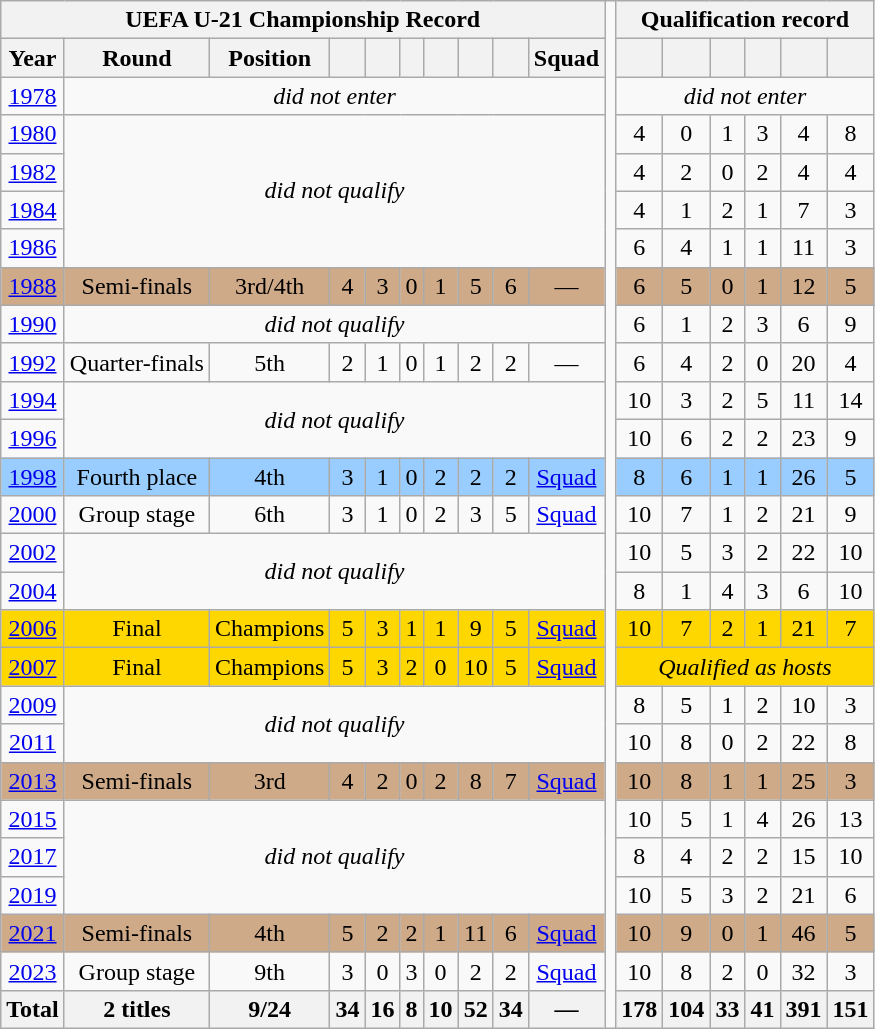<table class="wikitable" style="text-align: center;">
<tr>
<th colspan=10>UEFA U-21 Championship Record</th>
<td rowspan=27></td>
<th colspan=6>Qualification record</th>
</tr>
<tr>
<th>Year</th>
<th>Round</th>
<th>Position</th>
<th></th>
<th></th>
<th></th>
<th></th>
<th></th>
<th></th>
<th>Squad</th>
<th></th>
<th></th>
<th></th>
<th></th>
<th></th>
<th></th>
</tr>
<tr>
<td><a href='#'>1978</a></td>
<td colspan=9><em>did not enter</em></td>
<td colspan=6><em>did not enter</em></td>
</tr>
<tr>
<td><a href='#'>1980</a></td>
<td colspan=9 rowspan=4><em>did not qualify</em></td>
<td>4</td>
<td>0</td>
<td>1</td>
<td>3</td>
<td>4</td>
<td>8</td>
</tr>
<tr>
<td><a href='#'>1982</a></td>
<td>4</td>
<td>2</td>
<td>0</td>
<td>2</td>
<td>4</td>
<td>4</td>
</tr>
<tr>
<td><a href='#'>1984</a></td>
<td>4</td>
<td>1</td>
<td>2</td>
<td>1</td>
<td>7</td>
<td>3</td>
</tr>
<tr>
<td><a href='#'>1986</a></td>
<td align=center>6</td>
<td align=center>4</td>
<td align=center>1</td>
<td align=center>1</td>
<td align=center>11</td>
<td align=center>3</td>
</tr>
<tr style="background-color:#cfaa88;">
<td><a href='#'>1988</a></td>
<td>Semi-finals</td>
<td>3rd/4th</td>
<td>4</td>
<td>3</td>
<td>0</td>
<td>1</td>
<td>5</td>
<td>6</td>
<td>—</td>
<td>6</td>
<td>5</td>
<td>0</td>
<td>1</td>
<td>12</td>
<td>5</td>
</tr>
<tr>
<td><a href='#'>1990</a></td>
<td colspan=9><em>did not qualify</em></td>
<td>6</td>
<td>1</td>
<td>2</td>
<td>3</td>
<td>6</td>
<td>9</td>
</tr>
<tr>
<td><a href='#'>1992</a></td>
<td>Quarter-finals</td>
<td>5th</td>
<td>2</td>
<td>1</td>
<td>0</td>
<td>1</td>
<td>2</td>
<td>2</td>
<td>—</td>
<td>6</td>
<td>4</td>
<td>2</td>
<td>0</td>
<td>20</td>
<td>4</td>
</tr>
<tr>
<td><a href='#'>1994</a></td>
<td colspan=9 rowspan=2><em>did not qualify</em></td>
<td>10</td>
<td>3</td>
<td>2</td>
<td>5</td>
<td>11</td>
<td>14</td>
</tr>
<tr>
<td><a href='#'>1996</a></td>
<td>10</td>
<td>6</td>
<td>2</td>
<td>2</td>
<td>23</td>
<td>9</td>
</tr>
<tr style="background-color:#9acdff;">
<td><a href='#'>1998</a></td>
<td>Fourth place</td>
<td>4th</td>
<td>3</td>
<td>1</td>
<td>0</td>
<td>2</td>
<td>2</td>
<td>2</td>
<td><a href='#'>Squad</a></td>
<td>8</td>
<td>6</td>
<td>1</td>
<td>1</td>
<td>26</td>
<td>5</td>
</tr>
<tr>
<td><a href='#'>2000</a></td>
<td>Group stage</td>
<td>6th</td>
<td>3</td>
<td>1</td>
<td>0</td>
<td>2</td>
<td>3</td>
<td>5</td>
<td><a href='#'>Squad</a></td>
<td>10</td>
<td>7</td>
<td>1</td>
<td>2</td>
<td>21</td>
<td>9</td>
</tr>
<tr>
<td><a href='#'>2002</a></td>
<td colspan=9 rowspan=2><em>did not qualify</em></td>
<td>10</td>
<td>5</td>
<td>3</td>
<td>2</td>
<td>22</td>
<td>10</td>
</tr>
<tr>
<td><a href='#'>2004</a></td>
<td>8</td>
<td>1</td>
<td>4</td>
<td>3</td>
<td>6</td>
<td>10</td>
</tr>
<tr style="background-color:Gold;">
<td><a href='#'>2006</a></td>
<td>Final</td>
<td>Champions</td>
<td>5</td>
<td>3</td>
<td>1</td>
<td>1</td>
<td>9</td>
<td>5</td>
<td><a href='#'>Squad</a></td>
<td>10</td>
<td>7</td>
<td>2</td>
<td>1</td>
<td>21</td>
<td>7</td>
</tr>
<tr style="background-color:Gold;">
<td><a href='#'>2007</a></td>
<td>Final</td>
<td>Champions</td>
<td>5</td>
<td>3</td>
<td>2</td>
<td>0</td>
<td>10</td>
<td>5</td>
<td><a href='#'>Squad</a></td>
<td colspan=7><em>Qualified as hosts</em></td>
</tr>
<tr>
<td><a href='#'>2009</a></td>
<td colspan=9 rowspan=2><em>did not qualify</em></td>
<td>8</td>
<td>5</td>
<td>1</td>
<td>2</td>
<td>10</td>
<td>3</td>
</tr>
<tr>
<td><a href='#'>2011</a></td>
<td>10</td>
<td>8</td>
<td>0</td>
<td>2</td>
<td>22</td>
<td>8</td>
</tr>
<tr style="background-color:#cfaa88;">
<td><a href='#'>2013</a></td>
<td>Semi-finals</td>
<td>3rd</td>
<td>4</td>
<td>2</td>
<td>0</td>
<td>2</td>
<td>8</td>
<td>7</td>
<td><a href='#'>Squad</a></td>
<td>10</td>
<td>8</td>
<td>1</td>
<td>1</td>
<td>25</td>
<td>3</td>
</tr>
<tr>
<td><a href='#'>2015</a></td>
<td colspan=9 rowspan=3><em>did not qualify</em></td>
<td>10</td>
<td>5</td>
<td>1</td>
<td>4</td>
<td>26</td>
<td>13</td>
</tr>
<tr>
<td><a href='#'>2017</a></td>
<td>8</td>
<td>4</td>
<td>2</td>
<td>2</td>
<td>15</td>
<td>10</td>
</tr>
<tr>
<td><a href='#'>2019</a></td>
<td>10</td>
<td>5</td>
<td>3</td>
<td>2</td>
<td>21</td>
<td>6</td>
</tr>
<tr style="background-color:#cfaa88;">
<td><a href='#'>2021</a></td>
<td>Semi-finals</td>
<td>4th</td>
<td>5</td>
<td>2</td>
<td>2</td>
<td>1</td>
<td>11</td>
<td>6</td>
<td><a href='#'>Squad</a></td>
<td>10</td>
<td>9</td>
<td>0</td>
<td>1</td>
<td>46</td>
<td>5</td>
</tr>
<tr>
<td><a href='#'>2023</a></td>
<td>Group stage</td>
<td>9th</td>
<td>3</td>
<td>0</td>
<td>3</td>
<td>0</td>
<td>2</td>
<td>2</td>
<td><a href='#'>Squad</a></td>
<td>10</td>
<td>8</td>
<td>2</td>
<td>0</td>
<td>32</td>
<td>3</td>
</tr>
<tr>
<th>Total</th>
<th>2 titles</th>
<th>9/24</th>
<th>34</th>
<th>16</th>
<th>8</th>
<th>10</th>
<th>52</th>
<th>34</th>
<th>—</th>
<th>178</th>
<th>104</th>
<th>33</th>
<th>41</th>
<th>391</th>
<th>151</th>
</tr>
</table>
